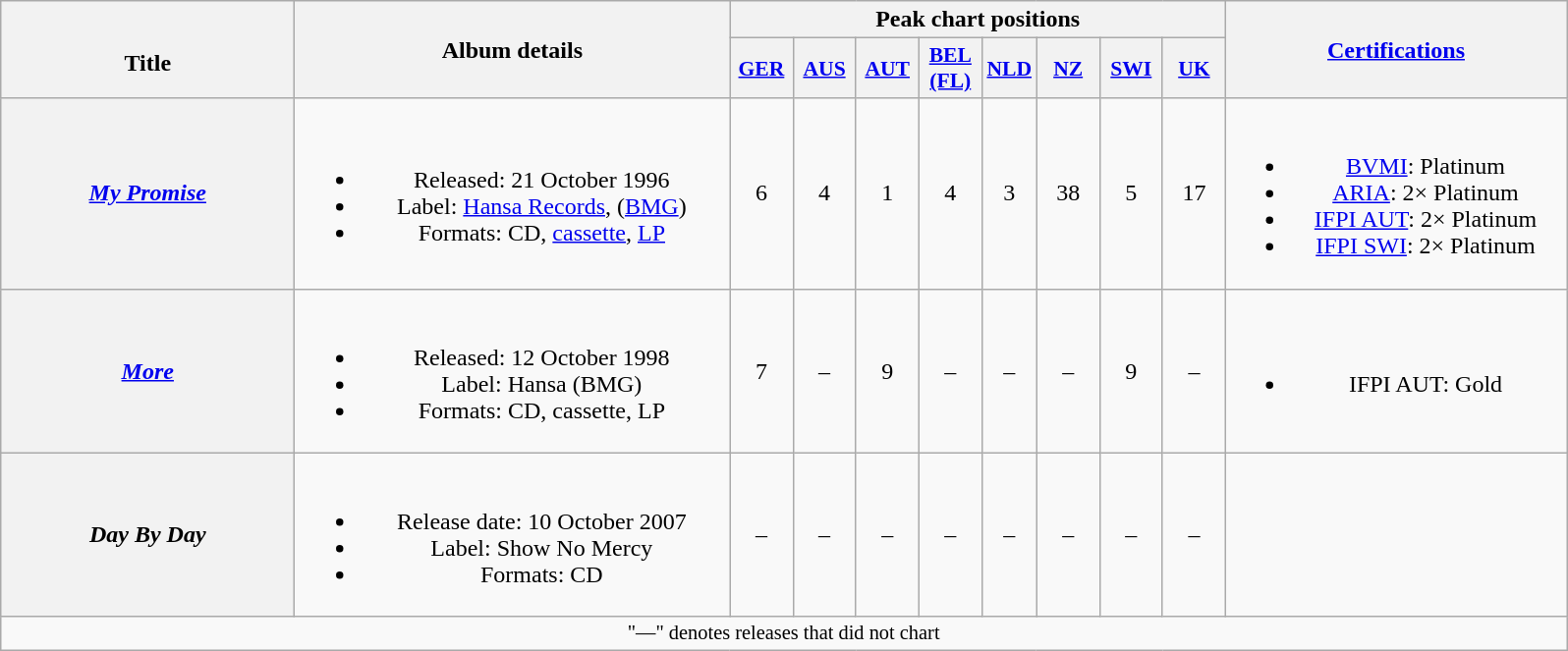<table class="wikitable plainrowheaders" style="text-align:center;">
<tr>
<th scope="col" rowspan="2" style="width:12em;"><br>Title</th>
<th scope="col" rowspan="2" style="width:18em;">Album details</th>
<th scope="col" colspan="8">Peak chart positions</th>
<th scope="col" rowspan="2" style="width:14em;"><a href='#'>Certifications</a></th>
</tr>
<tr>
<th scope="col" style="width:2.5em;font-size:90%;"><a href='#'>GER</a><br></th>
<th scope="col" style="width:2.5em;font-size:90%;"><a href='#'>AUS</a><br></th>
<th scope="col" style="width:2.5em;font-size:90%;"><a href='#'>AUT</a><br></th>
<th scope="col" style="width:2.5em;font-size:90%;"><a href='#'>BEL<br>(FL)</a><br></th>
<th scope="col" style="width:2,5em;font-size:90%;"><a href='#'>NLD</a><br></th>
<th scope="col" style="width:2.5em;font-size:90%;"><a href='#'>NZ</a><br></th>
<th scope="col" style="width:2.5em;font-size:90%;"><a href='#'>SWI</a><br></th>
<th scope="col" style="width:2.5em;font-size:90%;"><a href='#'>UK</a><br></th>
</tr>
<tr>
<th scope="row"><em><a href='#'>My Promise</a></em></th>
<td><br><ul><li>Released: 21 October 1996</li><li>Label: <a href='#'>Hansa Records</a>, (<a href='#'>BMG</a>)</li><li>Formats: CD, <a href='#'>cassette</a>, <a href='#'>LP</a></li></ul></td>
<td>6</td>
<td>4</td>
<td>1</td>
<td>4</td>
<td>3</td>
<td>38</td>
<td>5</td>
<td>17</td>
<td><br><ul><li><a href='#'>BVMI</a>: Platinum</li><li><a href='#'>ARIA</a>: 2× Platinum</li><li><a href='#'>IFPI AUT</a>: 2× Platinum</li><li><a href='#'>IFPI SWI</a>: 2× Platinum</li></ul></td>
</tr>
<tr>
<th scope="row"><em><a href='#'>More</a></em></th>
<td><br><ul><li>Released: 12 October 1998</li><li>Label: Hansa (BMG)</li><li>Formats: CD, cassette, LP</li></ul></td>
<td>7</td>
<td>–</td>
<td>9</td>
<td>–</td>
<td>–</td>
<td>–</td>
<td>9</td>
<td>–</td>
<td><br><ul><li>IFPI AUT: Gold</li></ul></td>
</tr>
<tr>
<th scope="row"><em>Day By Day</em></th>
<td><br><ul><li>Release date: 10 October 2007</li><li>Label: Show No Mercy</li><li>Formats: CD</li></ul></td>
<td>–</td>
<td>–</td>
<td>–</td>
<td>–</td>
<td>–</td>
<td>–</td>
<td>–</td>
<td>–</td>
<td></td>
</tr>
<tr>
<td colspan="15" style="font-size:85%">"—" denotes releases that did not chart</td>
</tr>
</table>
